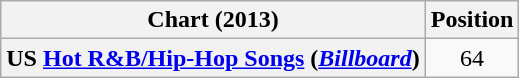<table class="wikitable plainrowheaders">
<tr>
<th scope="col">Chart (2013)</th>
<th scope="col">Position</th>
</tr>
<tr>
<th scope="row">US <a href='#'>Hot R&B/Hip-Hop Songs</a> (<em><a href='#'>Billboard</a></em>)</th>
<td style="text-align:center;">64</td>
</tr>
</table>
